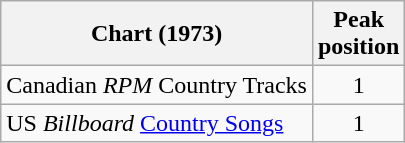<table class="wikitable">
<tr>
<th align="left">Chart (1973)</th>
<th align="center">Peak<br>position</th>
</tr>
<tr>
<td align="left">Canadian <em>RPM</em> Country Tracks</td>
<td align="center">1</td>
</tr>
<tr>
<td align="left">US <em>Billboard</em> <a href='#'>Country Songs</a></td>
<td align="center">1</td>
</tr>
</table>
